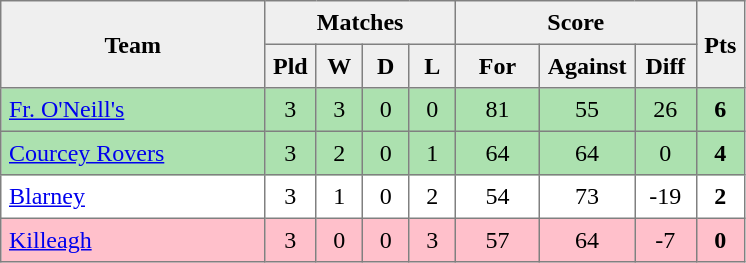<table style=border-collapse:collapse border=1 cellspacing=0 cellpadding=5>
<tr align=center bgcolor=#efefef>
<th rowspan=2 width=165>Team</th>
<th colspan=4>Matches</th>
<th colspan=3>Score</th>
<th rowspan=2width=20>Pts</th>
</tr>
<tr align=center bgcolor=#efefef>
<th width=20>Pld</th>
<th width=20>W</th>
<th width=20>D</th>
<th width=20>L</th>
<th width=45>For</th>
<th width=45>Against</th>
<th width=30>Diff</th>
</tr>
<tr align=center style="background:#ACE1AF;">
<td style="text-align:left;"><a href='#'>Fr. O'Neill's</a></td>
<td>3</td>
<td>3</td>
<td>0</td>
<td>0</td>
<td>81</td>
<td>55</td>
<td>26</td>
<td><strong>6</strong></td>
</tr>
<tr align=center style="background:#ACE1AF;">
<td style="text-align:left;"><a href='#'>Courcey Rovers</a></td>
<td>3</td>
<td>2</td>
<td>0</td>
<td>1</td>
<td>64</td>
<td>64</td>
<td>0</td>
<td><strong>4</strong></td>
</tr>
<tr align=center>
<td style="text-align:left;"><a href='#'>Blarney</a></td>
<td>3</td>
<td>1</td>
<td>0</td>
<td>2</td>
<td>54</td>
<td>73</td>
<td>-19</td>
<td><strong>2</strong></td>
</tr>
<tr align=center style="background:#FFC0CB;">
<td style="text-align:left;"><a href='#'>Killeagh</a></td>
<td>3</td>
<td>0</td>
<td>0</td>
<td>3</td>
<td>57</td>
<td>64</td>
<td>-7</td>
<td><strong>0</strong></td>
</tr>
</table>
